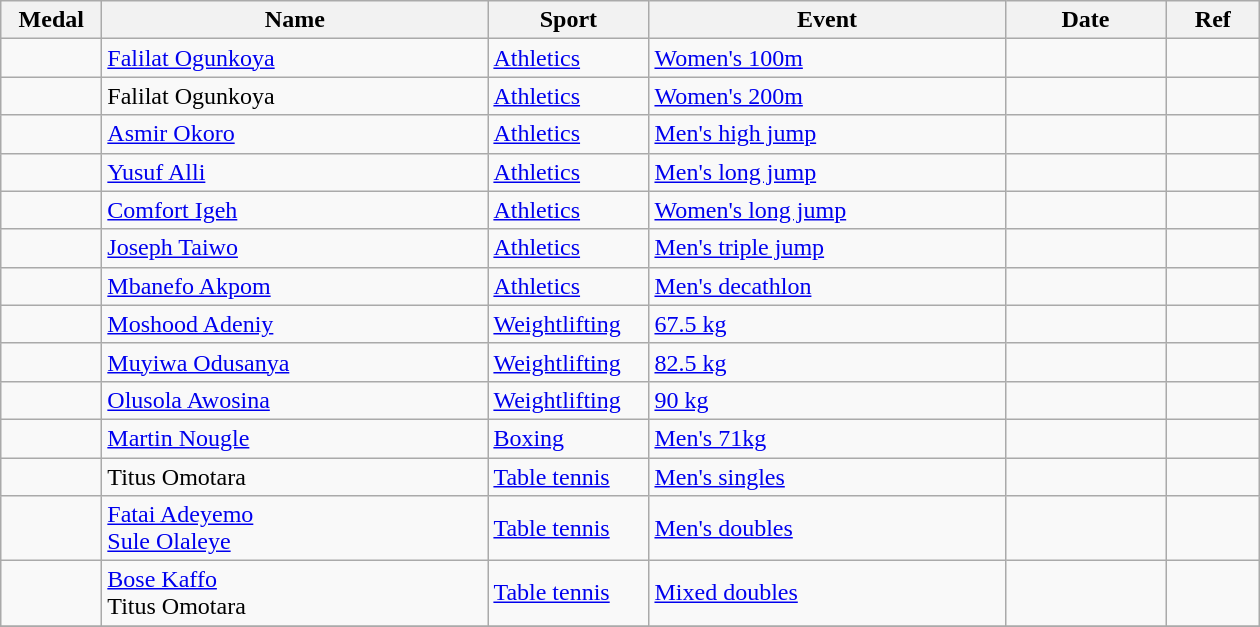<table class="wikitable sortable" style="font-size:100%">
<tr>
<th width="60">Medal</th>
<th width="250">Name</th>
<th width="100">Sport</th>
<th width="230">Event</th>
<th width="100">Date</th>
<th width="55">Ref</th>
</tr>
<tr>
<td></td>
<td><a href='#'>Falilat Ogunkoya</a></td>
<td><a href='#'>Athletics</a></td>
<td><a href='#'>Women's 100m</a></td>
<td></td>
<td></td>
</tr>
<tr>
<td></td>
<td>Falilat Ogunkoya</td>
<td><a href='#'>Athletics</a></td>
<td><a href='#'>Women's 200m</a></td>
<td></td>
<td></td>
</tr>
<tr>
<td></td>
<td><a href='#'>Asmir Okoro</a></td>
<td><a href='#'>Athletics</a></td>
<td><a href='#'>Men's high jump</a></td>
<td></td>
<td></td>
</tr>
<tr>
<td></td>
<td><a href='#'>Yusuf Alli</a></td>
<td><a href='#'>Athletics</a></td>
<td><a href='#'>Men's long jump</a></td>
<td></td>
<td></td>
</tr>
<tr>
<td></td>
<td><a href='#'>Comfort Igeh</a></td>
<td><a href='#'>Athletics</a></td>
<td><a href='#'>Women's long jump</a></td>
<td></td>
<td></td>
</tr>
<tr>
<td></td>
<td><a href='#'>Joseph Taiwo</a></td>
<td><a href='#'>Athletics</a></td>
<td><a href='#'>Men's triple jump</a></td>
<td></td>
<td></td>
</tr>
<tr>
<td></td>
<td><a href='#'>Mbanefo Akpom</a></td>
<td><a href='#'>Athletics</a></td>
<td><a href='#'>Men's decathlon</a></td>
<td></td>
<td></td>
</tr>
<tr>
<td></td>
<td><a href='#'>Moshood Adeniy</a></td>
<td><a href='#'>Weightlifting</a></td>
<td><a href='#'>67.5 kg</a></td>
<td></td>
<td></td>
</tr>
<tr>
<td></td>
<td><a href='#'>Muyiwa Odusanya</a></td>
<td><a href='#'>Weightlifting</a></td>
<td><a href='#'>82.5 kg</a></td>
<td></td>
<td></td>
</tr>
<tr>
<td></td>
<td><a href='#'>Olusola Awosina</a></td>
<td><a href='#'>Weightlifting</a></td>
<td><a href='#'>90 kg</a></td>
<td></td>
<td></td>
</tr>
<tr>
<td></td>
<td><a href='#'>Martin Nougle</a></td>
<td><a href='#'>Boxing</a></td>
<td><a href='#'>Men's 71kg</a></td>
<td></td>
<td></td>
</tr>
<tr>
<td></td>
<td>Titus Omotara</td>
<td><a href='#'>Table tennis</a></td>
<td><a href='#'>Men's singles</a></td>
<td></td>
<td></td>
</tr>
<tr>
<td></td>
<td><a href='#'>Fatai Adeyemo</a><br><a href='#'>Sule Olaleye</a></td>
<td><a href='#'>Table tennis</a></td>
<td><a href='#'>Men's doubles</a></td>
<td></td>
<td></td>
</tr>
<tr>
<td></td>
<td><a href='#'>Bose Kaffo</a><br>Titus Omotara</td>
<td><a href='#'>Table tennis</a></td>
<td><a href='#'>Mixed doubles</a></td>
<td></td>
<td></td>
</tr>
<tr>
</tr>
</table>
